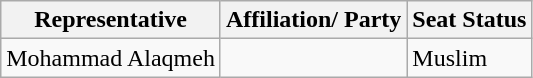<table class="wikitable">
<tr>
<th>Representative</th>
<th>Affiliation/ Party</th>
<th>Seat Status</th>
</tr>
<tr>
<td>Mohammad Alaqmeh</td>
<td></td>
<td>Muslim</td>
</tr>
</table>
